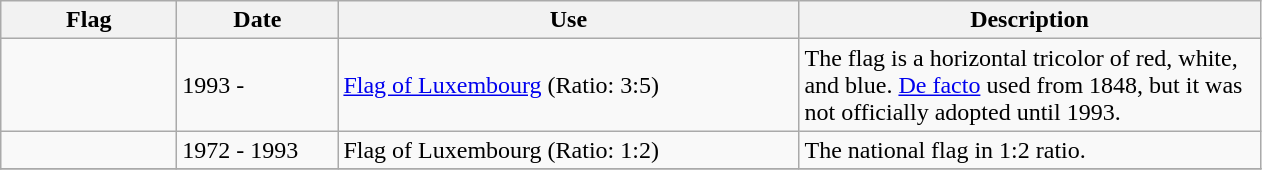<table class="wikitable">
<tr>
<th width="110">Flag</th>
<th width="100">Date</th>
<th width="300">Use</th>
<th width="300">Description</th>
</tr>
<tr>
<td></td>
<td>1993 -</td>
<td><a href='#'>Flag of Luxembourg</a> (Ratio: 3:5)</td>
<td>The flag is a horizontal tricolor of red, white, and blue. <a href='#'>De facto</a> used from 1848, but it was not officially adopted until 1993.</td>
</tr>
<tr>
<td></td>
<td>1972 - 1993</td>
<td>Flag of Luxembourg (Ratio: 1:2)</td>
<td>The national flag in 1:2 ratio.</td>
</tr>
<tr>
</tr>
</table>
